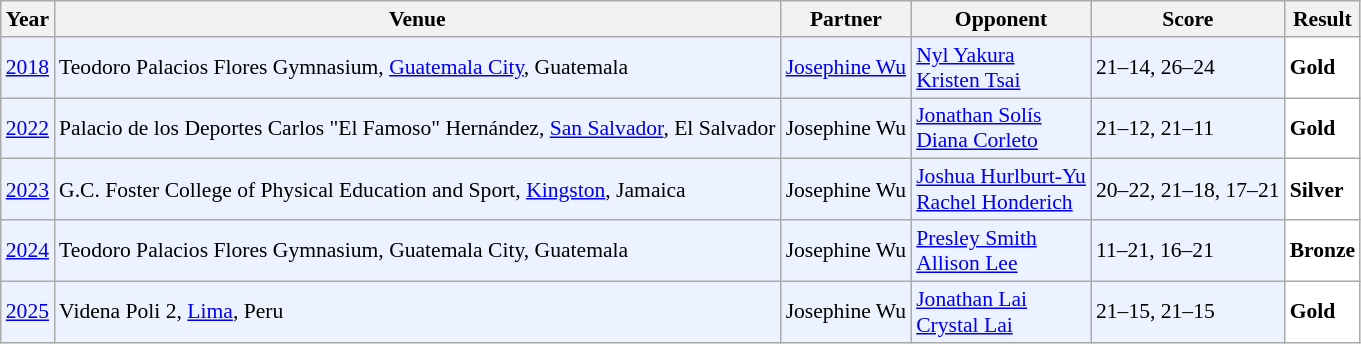<table class="sortable wikitable" style="font-size: 90%;">
<tr>
<th>Year</th>
<th>Venue</th>
<th>Partner</th>
<th>Opponent</th>
<th>Score</th>
<th>Result</th>
</tr>
<tr style="background:#ECF2FF">
<td align="center"><a href='#'>2018</a></td>
<td align="left">Teodoro Palacios Flores Gymnasium, <a href='#'>Guatemala City</a>, Guatemala</td>
<td align="left"> <a href='#'>Josephine Wu</a></td>
<td align="left"> <a href='#'>Nyl Yakura</a> <br> <a href='#'>Kristen Tsai</a></td>
<td align="left">21–14, 26–24</td>
<td style="text-align:left; background:white"> <strong>Gold</strong></td>
</tr>
<tr style="background:#ECF2FF">
<td align="center"><a href='#'>2022</a></td>
<td align="left">Palacio de los Deportes Carlos "El Famoso" Hernández, <a href='#'>San Salvador</a>, El Salvador</td>
<td align="left"> Josephine Wu</td>
<td align="left"> <a href='#'>Jonathan Solís</a><br> <a href='#'>Diana Corleto</a></td>
<td align="left">21–12, 21–11</td>
<td style="text-align:left; background:white"> <strong>Gold</strong></td>
</tr>
<tr style="background:#ECF2FF">
<td align="center"><a href='#'>2023</a></td>
<td align="left">G.C. Foster College of Physical Education and Sport, <a href='#'>Kingston</a>, Jamaica</td>
<td align="left"> Josephine Wu</td>
<td align="left"> <a href='#'>Joshua Hurlburt-Yu</a><br> <a href='#'>Rachel Honderich</a></td>
<td align="left">20–22, 21–18, 17–21</td>
<td style="text-align:left; background:white"> <strong>Silver</strong></td>
</tr>
<tr style="background:#ECF2FF">
<td align="center"><a href='#'>2024</a></td>
<td align="left">Teodoro Palacios Flores Gymnasium, Guatemala City, Guatemala</td>
<td align="left"> Josephine Wu</td>
<td align="left"> <a href='#'>Presley Smith</a><br> <a href='#'>Allison Lee</a></td>
<td align="left">11–21, 16–21</td>
<td style="text-align:left; background:white"> <strong>Bronze</strong></td>
</tr>
<tr style="background:#ECF2FF">
<td align="center"><a href='#'>2025</a></td>
<td align="left">Videna Poli 2, <a href='#'>Lima</a>, Peru</td>
<td align="left"> Josephine Wu</td>
<td align="left"> <a href='#'>Jonathan Lai</a><br> <a href='#'>Crystal Lai</a></td>
<td align="left">21–15, 21–15</td>
<td style="text-align:left; background:white"> <strong>Gold</strong></td>
</tr>
</table>
